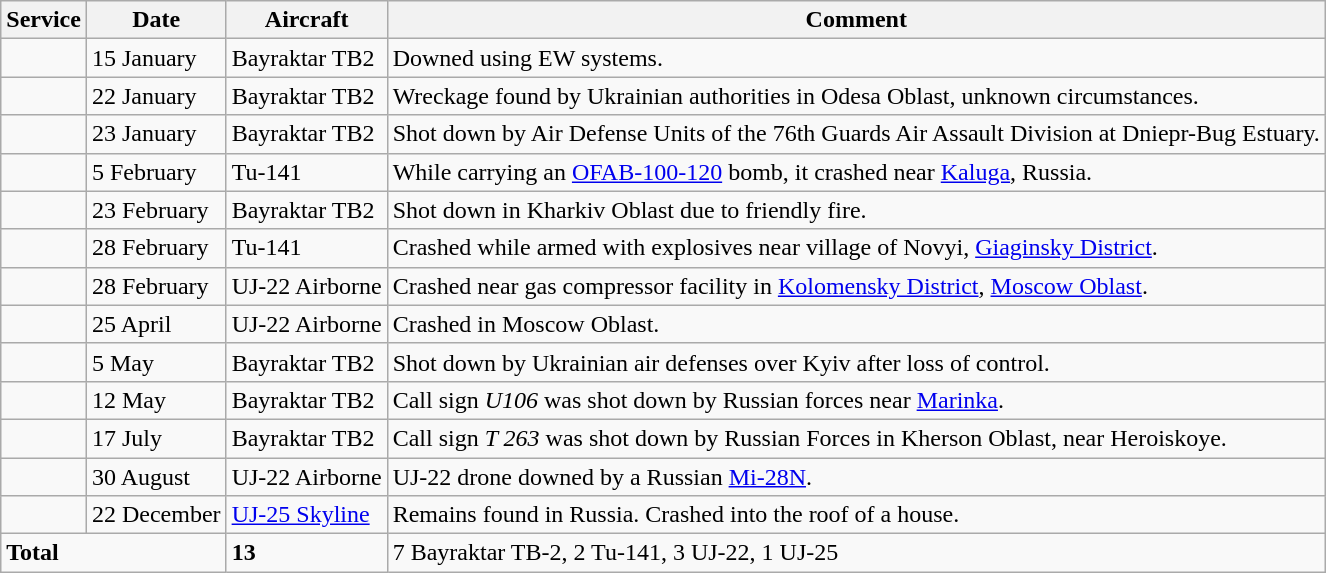<table class="wikitable">
<tr>
<th>Service</th>
<th>Date</th>
<th>Aircraft</th>
<th>Comment</th>
</tr>
<tr>
<td></td>
<td>15 January</td>
<td>Bayraktar TB2</td>
<td>Downed using EW systems.</td>
</tr>
<tr>
<td></td>
<td>22 January</td>
<td>Bayraktar TB2</td>
<td>Wreckage found by Ukrainian authorities in Odesa Oblast, unknown circumstances.</td>
</tr>
<tr>
<td></td>
<td>23 January</td>
<td>Bayraktar TB2</td>
<td>Shot down by Air Defense Units of the 76th Guards Air Assault Division at Dniepr-Bug Estuary.</td>
</tr>
<tr>
<td></td>
<td>5 February</td>
<td>Tu-141</td>
<td>While carrying an <a href='#'>OFAB-100-120</a> bomb, it crashed near <a href='#'>Kaluga</a>, Russia.</td>
</tr>
<tr>
<td></td>
<td>23 February</td>
<td>Bayraktar TB2</td>
<td>Shot down in Kharkiv Oblast due to friendly fire.</td>
</tr>
<tr>
<td></td>
<td>28 February</td>
<td>Tu-141</td>
<td>Crashed while armed with explosives near village of Novyi, <a href='#'>Giaginsky District</a>.</td>
</tr>
<tr>
<td></td>
<td>28 February</td>
<td>UJ-22 Airborne</td>
<td>Crashed near gas compressor facility in <a href='#'>Kolomensky District</a>, <a href='#'>Moscow Oblast</a>.</td>
</tr>
<tr>
<td></td>
<td>25 April</td>
<td>UJ-22 Airborne</td>
<td>Crashed in Moscow Oblast.</td>
</tr>
<tr>
<td></td>
<td>5 May</td>
<td>Bayraktar TB2</td>
<td>Shot down by Ukrainian air defenses over Kyiv after loss of control.</td>
</tr>
<tr>
<td></td>
<td>12 May</td>
<td>Bayraktar TB2</td>
<td>Call sign <em>U106</em> was shot down by Russian forces near <a href='#'>Marinka</a>.</td>
</tr>
<tr>
<td></td>
<td>17 July</td>
<td>Bayraktar TB2</td>
<td>Call sign <em>T 263</em> was shot down by Russian Forces in Kherson Oblast, near Heroiskoye.</td>
</tr>
<tr>
<td></td>
<td>30 August</td>
<td>UJ-22 Airborne</td>
<td>UJ-22 drone downed by a Russian <a href='#'>Mi-28N</a>.</td>
</tr>
<tr>
<td></td>
<td>22 December</td>
<td><a href='#'>UJ-25 Skyline</a></td>
<td>Remains found in Russia. Crashed into the roof of a house.</td>
</tr>
<tr>
<td colspan="2"><strong>Total</strong></td>
<td><strong>13</strong></td>
<td>7 Bayraktar TB-2, 2 Tu-141, 3 UJ-22, 1 UJ-25</td>
</tr>
</table>
